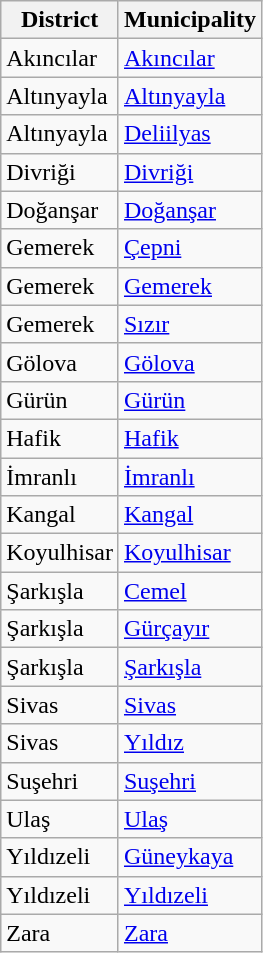<table class="sortable wikitable">
<tr>
<th>District</th>
<th>Municipality</th>
</tr>
<tr>
<td>Akıncılar</td>
<td><a href='#'>Akıncılar</a></td>
</tr>
<tr>
<td>Altınyayla</td>
<td><a href='#'>Altınyayla</a></td>
</tr>
<tr>
<td>Altınyayla</td>
<td><a href='#'>Deliilyas</a></td>
</tr>
<tr>
<td>Divriği</td>
<td><a href='#'>Divriği</a></td>
</tr>
<tr>
<td>Doğanşar</td>
<td><a href='#'>Doğanşar</a></td>
</tr>
<tr>
<td>Gemerek</td>
<td><a href='#'>Çepni</a></td>
</tr>
<tr>
<td>Gemerek</td>
<td><a href='#'>Gemerek</a></td>
</tr>
<tr>
<td>Gemerek</td>
<td><a href='#'>Sızır</a></td>
</tr>
<tr>
<td>Gölova</td>
<td><a href='#'>Gölova</a></td>
</tr>
<tr>
<td>Gürün</td>
<td><a href='#'>Gürün</a></td>
</tr>
<tr>
<td>Hafik</td>
<td><a href='#'>Hafik</a></td>
</tr>
<tr>
<td>İmranlı</td>
<td><a href='#'>İmranlı</a></td>
</tr>
<tr>
<td>Kangal</td>
<td><a href='#'>Kangal</a></td>
</tr>
<tr>
<td>Koyulhisar</td>
<td><a href='#'>Koyulhisar</a></td>
</tr>
<tr>
<td>Şarkışla</td>
<td><a href='#'>Cemel</a></td>
</tr>
<tr>
<td>Şarkışla</td>
<td><a href='#'>Gürçayır</a></td>
</tr>
<tr>
<td>Şarkışla</td>
<td><a href='#'>Şarkışla</a></td>
</tr>
<tr>
<td>Sivas</td>
<td><a href='#'>Sivas</a></td>
</tr>
<tr>
<td>Sivas</td>
<td><a href='#'>Yıldız</a></td>
</tr>
<tr>
<td>Suşehri</td>
<td><a href='#'>Suşehri</a></td>
</tr>
<tr>
<td>Ulaş</td>
<td><a href='#'>Ulaş</a></td>
</tr>
<tr>
<td>Yıldızeli</td>
<td><a href='#'>Güneykaya</a></td>
</tr>
<tr>
<td>Yıldızeli</td>
<td><a href='#'>Yıldızeli</a></td>
</tr>
<tr>
<td>Zara</td>
<td><a href='#'>Zara</a></td>
</tr>
</table>
